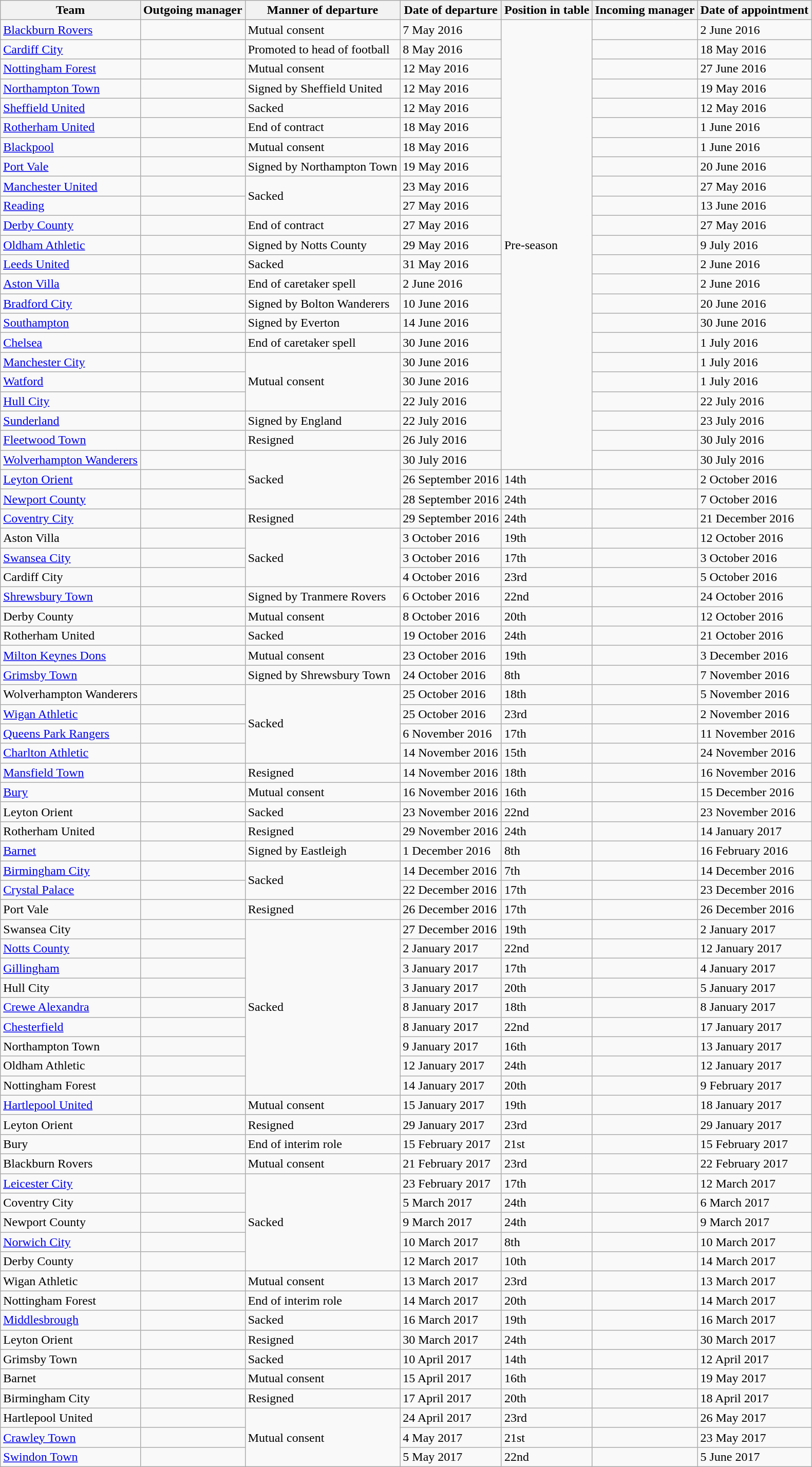<table class="wikitable sortable">
<tr>
<th>Team</th>
<th>Outgoing manager</th>
<th>Manner of departure</th>
<th>Date of departure</th>
<th>Position in table</th>
<th>Incoming manager</th>
<th>Date of appointment</th>
</tr>
<tr>
<td><a href='#'>Blackburn Rovers</a></td>
<td> </td>
<td>Mutual consent</td>
<td>7 May 2016</td>
<td rowspan=23>Pre-season</td>
<td> </td>
<td>2 June 2016</td>
</tr>
<tr>
<td><a href='#'>Cardiff City</a></td>
<td> </td>
<td>Promoted to head of football</td>
<td>8 May 2016</td>
<td> </td>
<td>18 May 2016</td>
</tr>
<tr>
<td><a href='#'>Nottingham Forest</a></td>
<td> </td>
<td>Mutual consent</td>
<td>12 May 2016</td>
<td> </td>
<td>27 June 2016</td>
</tr>
<tr>
<td><a href='#'>Northampton Town</a></td>
<td> </td>
<td>Signed by Sheffield United</td>
<td>12 May 2016</td>
<td> </td>
<td>19 May 2016</td>
</tr>
<tr>
<td><a href='#'>Sheffield United</a></td>
<td> </td>
<td>Sacked</td>
<td>12 May 2016</td>
<td> </td>
<td>12 May 2016</td>
</tr>
<tr>
<td><a href='#'>Rotherham United</a></td>
<td> </td>
<td>End of contract</td>
<td>18 May 2016</td>
<td> </td>
<td>1 June 2016</td>
</tr>
<tr>
<td><a href='#'>Blackpool</a></td>
<td> </td>
<td>Mutual consent</td>
<td>18 May 2016</td>
<td> </td>
<td>1 June 2016</td>
</tr>
<tr>
<td><a href='#'>Port Vale</a></td>
<td> </td>
<td>Signed by Northampton Town</td>
<td>19 May 2016</td>
<td> </td>
<td>20 June 2016</td>
</tr>
<tr>
<td><a href='#'>Manchester United</a></td>
<td> </td>
<td rowspan=2>Sacked</td>
<td>23 May 2016</td>
<td> </td>
<td>27 May 2016</td>
</tr>
<tr>
<td><a href='#'>Reading</a></td>
<td> </td>
<td>27 May 2016</td>
<td> </td>
<td>13 June 2016</td>
</tr>
<tr>
<td><a href='#'>Derby County</a></td>
<td> </td>
<td>End of contract</td>
<td>27 May 2016</td>
<td> </td>
<td>27 May 2016</td>
</tr>
<tr>
<td><a href='#'>Oldham Athletic</a></td>
<td> </td>
<td>Signed by Notts County</td>
<td>29 May 2016</td>
<td> </td>
<td>9 July 2016</td>
</tr>
<tr>
<td><a href='#'>Leeds United</a></td>
<td> </td>
<td>Sacked</td>
<td>31 May 2016</td>
<td> </td>
<td>2 June 2016</td>
</tr>
<tr>
<td><a href='#'>Aston Villa</a></td>
<td> </td>
<td>End of caretaker spell</td>
<td>2 June 2016</td>
<td> </td>
<td>2 June 2016</td>
</tr>
<tr>
<td><a href='#'>Bradford City</a></td>
<td> </td>
<td>Signed by Bolton Wanderers</td>
<td>10 June 2016</td>
<td> </td>
<td>20 June 2016</td>
</tr>
<tr>
<td><a href='#'>Southampton</a></td>
<td> </td>
<td>Signed by Everton</td>
<td>14 June 2016</td>
<td> </td>
<td>30 June 2016</td>
</tr>
<tr>
<td><a href='#'>Chelsea</a></td>
<td> </td>
<td>End of caretaker spell</td>
<td>30 June 2016</td>
<td> </td>
<td>1 July 2016</td>
</tr>
<tr>
<td><a href='#'>Manchester City</a></td>
<td> </td>
<td rowspan=3>Mutual consent</td>
<td>30 June 2016</td>
<td> </td>
<td>1 July 2016</td>
</tr>
<tr>
<td><a href='#'>Watford</a></td>
<td> </td>
<td>30 June 2016</td>
<td> </td>
<td>1 July 2016</td>
</tr>
<tr>
<td><a href='#'>Hull City</a></td>
<td> </td>
<td>22 July 2016</td>
<td> </td>
<td>22 July 2016</td>
</tr>
<tr>
<td><a href='#'>Sunderland</a></td>
<td> </td>
<td>Signed by England</td>
<td>22 July 2016</td>
<td> </td>
<td>23 July 2016</td>
</tr>
<tr>
<td><a href='#'>Fleetwood Town</a></td>
<td> </td>
<td>Resigned</td>
<td>26 July 2016</td>
<td> </td>
<td>30 July 2016</td>
</tr>
<tr>
<td><a href='#'>Wolverhampton Wanderers</a></td>
<td> </td>
<td rowspan="3">Sacked</td>
<td>30 July 2016</td>
<td> </td>
<td>30 July 2016</td>
</tr>
<tr>
<td><a href='#'>Leyton Orient</a></td>
<td> </td>
<td>26 September 2016</td>
<td>14th</td>
<td> </td>
<td>2 October 2016</td>
</tr>
<tr>
<td><a href='#'>Newport County</a></td>
<td> </td>
<td>28 September 2016</td>
<td>24th</td>
<td> </td>
<td>7 October 2016</td>
</tr>
<tr>
<td><a href='#'>Coventry City</a></td>
<td> </td>
<td>Resigned</td>
<td>29 September 2016</td>
<td>24th</td>
<td> </td>
<td>21 December 2016</td>
</tr>
<tr>
<td>Aston Villa</td>
<td> </td>
<td rowspan="3">Sacked</td>
<td>3 October 2016</td>
<td>19th</td>
<td> </td>
<td>12 October 2016</td>
</tr>
<tr>
<td><a href='#'>Swansea City</a></td>
<td> </td>
<td>3 October 2016</td>
<td>17th</td>
<td> </td>
<td>3 October 2016</td>
</tr>
<tr>
<td>Cardiff City</td>
<td> </td>
<td>4 October 2016</td>
<td>23rd</td>
<td> </td>
<td>5 October 2016</td>
</tr>
<tr>
<td><a href='#'>Shrewsbury Town</a></td>
<td> </td>
<td>Signed by Tranmere Rovers</td>
<td>6 October 2016</td>
<td>22nd</td>
<td> </td>
<td>24 October 2016</td>
</tr>
<tr>
<td>Derby County</td>
<td> </td>
<td>Mutual consent</td>
<td>8 October 2016</td>
<td>20th</td>
<td> </td>
<td>12 October 2016</td>
</tr>
<tr>
<td>Rotherham United</td>
<td> </td>
<td>Sacked</td>
<td>19 October 2016</td>
<td>24th</td>
<td> </td>
<td>21 October 2016</td>
</tr>
<tr>
<td><a href='#'>Milton Keynes Dons</a></td>
<td> </td>
<td>Mutual consent</td>
<td>23 October 2016</td>
<td>19th</td>
<td> </td>
<td>3 December 2016</td>
</tr>
<tr>
<td><a href='#'>Grimsby Town</a></td>
<td> </td>
<td>Signed by Shrewsbury Town</td>
<td>24 October 2016</td>
<td>8th</td>
<td> </td>
<td>7 November 2016</td>
</tr>
<tr>
<td>Wolverhampton Wanderers</td>
<td> </td>
<td rowspan="4">Sacked</td>
<td>25 October 2016</td>
<td>18th</td>
<td> </td>
<td>5 November 2016</td>
</tr>
<tr>
<td><a href='#'>Wigan Athletic</a></td>
<td> </td>
<td>25 October 2016</td>
<td>23rd</td>
<td> </td>
<td>2 November 2016</td>
</tr>
<tr>
<td><a href='#'>Queens Park Rangers</a></td>
<td> </td>
<td>6 November 2016</td>
<td>17th</td>
<td> </td>
<td>11 November 2016</td>
</tr>
<tr>
<td><a href='#'>Charlton Athletic</a></td>
<td> </td>
<td>14 November 2016</td>
<td>15th</td>
<td> </td>
<td>24 November 2016</td>
</tr>
<tr>
<td><a href='#'>Mansfield Town</a></td>
<td> </td>
<td>Resigned</td>
<td>14 November 2016</td>
<td>18th</td>
<td> </td>
<td>16 November 2016</td>
</tr>
<tr>
<td><a href='#'>Bury</a></td>
<td> </td>
<td>Mutual consent</td>
<td>16 November 2016</td>
<td>16th</td>
<td> </td>
<td>15 December 2016</td>
</tr>
<tr>
<td>Leyton Orient</td>
<td> </td>
<td>Sacked</td>
<td>23 November 2016</td>
<td>22nd</td>
<td> </td>
<td>23 November 2016</td>
</tr>
<tr>
<td>Rotherham United</td>
<td> </td>
<td>Resigned</td>
<td>29 November 2016</td>
<td>24th</td>
<td> </td>
<td>14 January 2017</td>
</tr>
<tr>
<td><a href='#'>Barnet</a></td>
<td> </td>
<td>Signed by Eastleigh</td>
<td>1 December 2016</td>
<td>8th</td>
<td> </td>
<td>16 February 2016</td>
</tr>
<tr>
<td><a href='#'>Birmingham City</a></td>
<td> </td>
<td rowspan="2">Sacked</td>
<td>14 December 2016</td>
<td>7th</td>
<td> </td>
<td>14 December 2016</td>
</tr>
<tr>
<td><a href='#'>Crystal Palace</a></td>
<td> </td>
<td>22 December 2016</td>
<td>17th</td>
<td> </td>
<td>23 December 2016</td>
</tr>
<tr>
<td>Port Vale</td>
<td> </td>
<td>Resigned</td>
<td>26 December 2016</td>
<td>17th</td>
<td> </td>
<td>26 December 2016</td>
</tr>
<tr>
<td>Swansea City</td>
<td> </td>
<td rowspan="9">Sacked</td>
<td>27 December 2016</td>
<td>19th</td>
<td> </td>
<td>2 January 2017</td>
</tr>
<tr>
<td><a href='#'>Notts County</a></td>
<td> </td>
<td>2 January 2017</td>
<td>22nd</td>
<td> </td>
<td>12 January 2017</td>
</tr>
<tr>
<td><a href='#'>Gillingham</a></td>
<td> </td>
<td>3 January 2017</td>
<td>17th</td>
<td> </td>
<td>4 January 2017</td>
</tr>
<tr>
<td>Hull City</td>
<td> </td>
<td>3 January 2017</td>
<td>20th</td>
<td> </td>
<td>5 January 2017</td>
</tr>
<tr>
<td><a href='#'>Crewe Alexandra</a></td>
<td> </td>
<td>8 January 2017</td>
<td>18th</td>
<td> </td>
<td>8 January 2017</td>
</tr>
<tr>
<td><a href='#'>Chesterfield</a></td>
<td> </td>
<td>8 January 2017</td>
<td>22nd</td>
<td> </td>
<td>17 January 2017</td>
</tr>
<tr>
<td>Northampton Town</td>
<td> </td>
<td>9 January 2017</td>
<td>16th</td>
<td> </td>
<td>13 January 2017</td>
</tr>
<tr>
<td>Oldham Athletic</td>
<td> </td>
<td>12 January 2017</td>
<td>24th</td>
<td> </td>
<td>12 January 2017</td>
</tr>
<tr>
<td>Nottingham Forest</td>
<td> </td>
<td>14 January 2017</td>
<td>20th</td>
<td> </td>
<td>9 February 2017</td>
</tr>
<tr>
<td><a href='#'>Hartlepool United</a></td>
<td> </td>
<td>Mutual consent</td>
<td>15 January 2017</td>
<td>19th</td>
<td> </td>
<td>18 January 2017</td>
</tr>
<tr>
<td>Leyton Orient</td>
<td> </td>
<td>Resigned</td>
<td>29 January 2017</td>
<td>23rd</td>
<td> </td>
<td>29 January 2017</td>
</tr>
<tr>
<td>Bury</td>
<td> </td>
<td>End of interim role</td>
<td>15 February 2017</td>
<td>21st</td>
<td> </td>
<td>15 February 2017</td>
</tr>
<tr>
<td>Blackburn Rovers</td>
<td> </td>
<td>Mutual consent</td>
<td>21 February 2017</td>
<td>23rd</td>
<td> </td>
<td>22 February 2017</td>
</tr>
<tr>
<td><a href='#'>Leicester City</a></td>
<td> </td>
<td rowspan="5">Sacked</td>
<td>23 February 2017</td>
<td>17th</td>
<td> </td>
<td>12 March 2017</td>
</tr>
<tr>
<td>Coventry City</td>
<td> </td>
<td>5 March 2017</td>
<td>24th</td>
<td> </td>
<td>6 March 2017</td>
</tr>
<tr>
<td>Newport County</td>
<td> </td>
<td>9 March 2017</td>
<td>24th</td>
<td> </td>
<td>9 March 2017</td>
</tr>
<tr>
<td><a href='#'>Norwich City</a></td>
<td> </td>
<td>10 March 2017</td>
<td>8th</td>
<td> </td>
<td>10 March 2017</td>
</tr>
<tr>
<td>Derby County</td>
<td> </td>
<td>12 March 2017</td>
<td>10th</td>
<td> </td>
<td>14 March 2017</td>
</tr>
<tr>
<td>Wigan Athletic</td>
<td> </td>
<td>Mutual consent</td>
<td>13 March 2017</td>
<td>23rd</td>
<td> </td>
<td>13 March 2017</td>
</tr>
<tr>
<td>Nottingham Forest</td>
<td> </td>
<td>End of interim role</td>
<td>14 March 2017</td>
<td>20th</td>
<td> </td>
<td>14 March 2017</td>
</tr>
<tr>
<td><a href='#'>Middlesbrough</a></td>
<td> </td>
<td>Sacked</td>
<td>16 March 2017</td>
<td>19th</td>
<td> </td>
<td>16 March 2017</td>
</tr>
<tr>
<td>Leyton Orient</td>
<td> </td>
<td>Resigned</td>
<td>30 March 2017</td>
<td>24th</td>
<td> </td>
<td>30 March 2017</td>
</tr>
<tr>
<td>Grimsby Town</td>
<td> </td>
<td>Sacked</td>
<td>10 April 2017</td>
<td>14th</td>
<td> </td>
<td>12 April 2017</td>
</tr>
<tr>
<td>Barnet</td>
<td> </td>
<td>Mutual consent</td>
<td>15 April 2017</td>
<td>16th</td>
<td> </td>
<td>19 May 2017</td>
</tr>
<tr>
<td>Birmingham City</td>
<td> </td>
<td>Resigned</td>
<td>17 April 2017</td>
<td>20th</td>
<td> </td>
<td>18 April 2017</td>
</tr>
<tr>
<td>Hartlepool United</td>
<td> </td>
<td rowspan="3">Mutual consent</td>
<td>24 April 2017</td>
<td>23rd</td>
<td> </td>
<td>26 May 2017</td>
</tr>
<tr>
<td><a href='#'>Crawley Town</a></td>
<td> </td>
<td>4 May 2017</td>
<td>21st</td>
<td> </td>
<td>23 May 2017</td>
</tr>
<tr>
<td><a href='#'>Swindon Town</a></td>
<td> </td>
<td>5 May 2017</td>
<td>22nd</td>
<td> </td>
<td>5 June 2017</td>
</tr>
</table>
